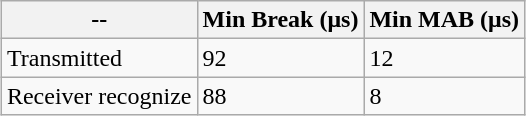<table class="wikitable" style="margin: 1em auto 1em auto;">
<tr>
<th>--</th>
<th>Min Break (μs)</th>
<th>Min MAB (μs)</th>
</tr>
<tr>
<td>Transmitted</td>
<td>92</td>
<td>12</td>
</tr>
<tr>
<td>Receiver recognize</td>
<td>88</td>
<td>8</td>
</tr>
</table>
